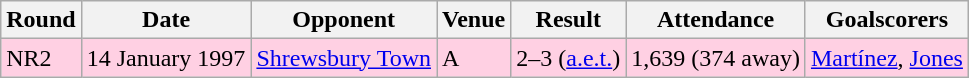<table class="wikitable">
<tr>
<th>Round</th>
<th>Date</th>
<th>Opponent</th>
<th>Venue</th>
<th>Result</th>
<th>Attendance</th>
<th>Goalscorers</th>
</tr>
<tr style="background-color: #ffd0e3;">
<td>NR2</td>
<td>14 January 1997</td>
<td><a href='#'>Shrewsbury Town</a></td>
<td>A</td>
<td>2–3 (<a href='#'>a.e.t.</a>)</td>
<td>1,639 (374 away)</td>
<td><a href='#'>Martínez</a>, <a href='#'>Jones</a></td>
</tr>
</table>
